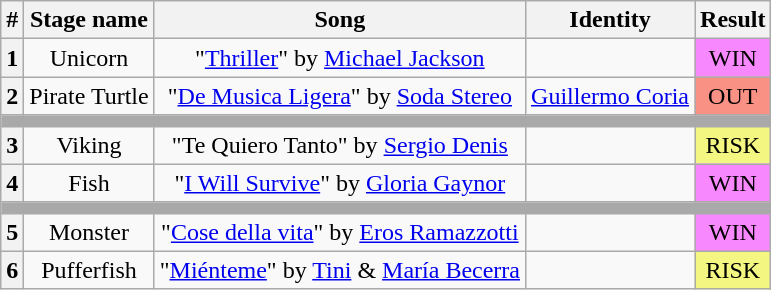<table class="wikitable plainrowheaders" style="text-align: center;">
<tr>
<th>#</th>
<th>Stage name</th>
<th>Song</th>
<th>Identity</th>
<th>Result</th>
</tr>
<tr>
<th>1</th>
<td>Unicorn</td>
<td>"<a href='#'>Thriller</a>" by <a href='#'>Michael Jackson</a></td>
<td></td>
<td bgcolor=#F888FD>WIN</td>
</tr>
<tr>
<th>2</th>
<td>Pirate Turtle</td>
<td>"<a href='#'>De Musica Ligera</a>" by <a href='#'>Soda Stereo</a></td>
<td><a href='#'>Guillermo Coria</a></td>
<td bgcolor=#F99185>OUT</td>
</tr>
<tr>
<td colspan="5" style="background:darkgray"></td>
</tr>
<tr>
<th>3</th>
<td>Viking</td>
<td>"Te Quiero Tanto" by <a href='#'>Sergio Denis</a></td>
<td></td>
<td bgcolor=#F3F781>RISK</td>
</tr>
<tr>
<th>4</th>
<td>Fish</td>
<td>"<a href='#'>I Will Survive</a>" by <a href='#'>Gloria Gaynor</a></td>
<td></td>
<td bgcolor=#F888FD>WIN</td>
</tr>
<tr>
<td colspan="5" style="background:darkgray"></td>
</tr>
<tr>
<th>5</th>
<td>Monster</td>
<td>"<a href='#'>Cose della vita</a>" by <a href='#'>Eros Ramazzotti</a></td>
<td></td>
<td bgcolor=#F888FD>WIN</td>
</tr>
<tr>
<th>6</th>
<td>Pufferfish</td>
<td>"<a href='#'>Miénteme</a>" by <a href='#'>Tini</a> & <a href='#'>María Becerra</a></td>
<td></td>
<td bgcolor=#F3F781>RISK</td>
</tr>
</table>
